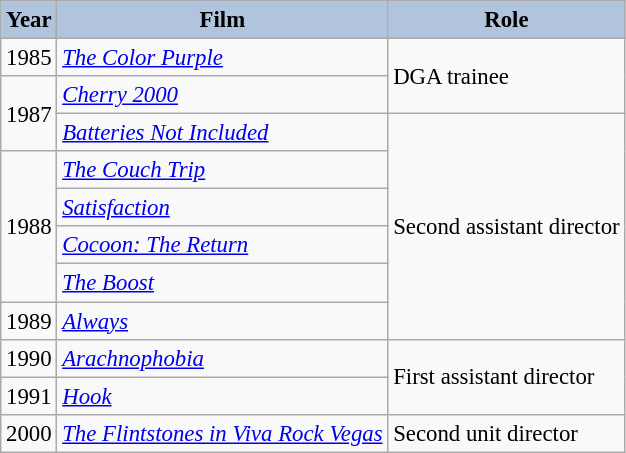<table class="wikitable" style="font-size:95%;">
<tr>
<th style="background:#B0C4DE;">Year</th>
<th style="background:#B0C4DE;">Film</th>
<th style="background:#B0C4DE;">Role</th>
</tr>
<tr>
<td>1985</td>
<td><em><a href='#'>The Color Purple</a></em></td>
<td rowspan=2>DGA trainee</td>
</tr>
<tr>
<td rowspan=2>1987</td>
<td><em><a href='#'>Cherry 2000</a></em></td>
</tr>
<tr>
<td><em><a href='#'>Batteries Not Included</a></em></td>
<td rowspan=6>Second assistant director</td>
</tr>
<tr>
<td rowspan=4>1988</td>
<td><em><a href='#'>The Couch Trip</a></em></td>
</tr>
<tr>
<td><em><a href='#'>Satisfaction</a></em></td>
</tr>
<tr>
<td><em><a href='#'>Cocoon: The Return</a></em></td>
</tr>
<tr>
<td><em><a href='#'>The Boost</a></em></td>
</tr>
<tr>
<td>1989</td>
<td><em><a href='#'>Always</a></em></td>
</tr>
<tr>
<td>1990</td>
<td><em><a href='#'>Arachnophobia</a></em></td>
<td rowspan=2>First assistant director</td>
</tr>
<tr>
<td>1991</td>
<td><em><a href='#'>Hook</a></em></td>
</tr>
<tr>
<td>2000</td>
<td><em><a href='#'>The Flintstones in Viva Rock Vegas</a></em></td>
<td>Second unit director</td>
</tr>
</table>
